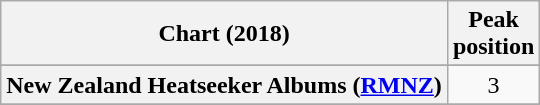<table class="wikitable sortable plainrowheaders" style="text-align:center">
<tr>
<th scope="col">Chart (2018)</th>
<th scope="col">Peak<br> position</th>
</tr>
<tr>
</tr>
<tr>
<th scope="row">New Zealand Heatseeker Albums (<a href='#'>RMNZ</a>)</th>
<td>3</td>
</tr>
<tr>
</tr>
<tr>
</tr>
</table>
